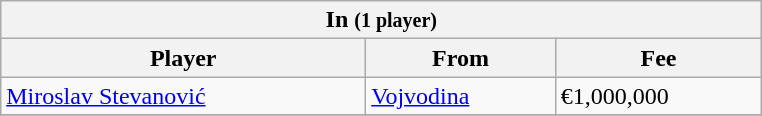<table class="wikitable collapsible collapsed">
<tr>
<th colspan="3" width="500"> <strong>In</strong> <small>(1 player)</small></th>
</tr>
<tr>
<th>Player</th>
<th>From</th>
<th>Fee</th>
</tr>
<tr>
<td> <a href='#'>Miroslav Stevanović</a></td>
<td> <a href='#'>Vojvodina</a></td>
<td>€1,000,000</td>
</tr>
<tr>
</tr>
</table>
